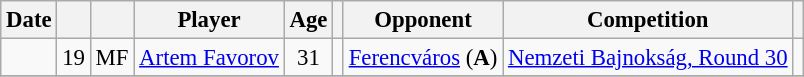<table class="wikitable sortable" style="text-align:center; font-size:95%;">
<tr>
<th>Date</th>
<th></th>
<th></th>
<th>Player</th>
<th>Age</th>
<th></th>
<th>Opponent</th>
<th>Competition</th>
<th class="unsortable"></th>
</tr>
<tr>
<td data-sort-value="1"></td>
<td>19</td>
<td>MF</td>
<td style="text-align:left;" data-sort-value="Favorov"> <a href='#'>Artem Favorov</a></td>
<td>31</td>
<td></td>
<td style="text-align:left;"><a href='#'>Ferencváros</a> (<strong>A</strong>)</td>
<td style="text-align:left;"><a href='#'>Nemzeti Bajnokság, Round 30</a></td>
<td></td>
</tr>
<tr>
</tr>
</table>
